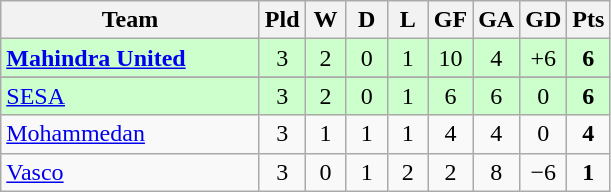<table class="wikitable" style="text-align: center;">
<tr>
<th width=165>Team</th>
<th width=20>Pld</th>
<th width=20>W</th>
<th width=20>D</th>
<th width=20>L</th>
<th width=20>GF</th>
<th width=20>GA</th>
<th width=20>GD</th>
<th width=20>Pts</th>
</tr>
<tr bgcolor="#ccffcc">
<td align=left><strong><a href='#'>Mahindra United</a></strong></td>
<td>3</td>
<td>2</td>
<td>0</td>
<td>1</td>
<td>10</td>
<td>4</td>
<td>+6</td>
<td><strong>6</strong></td>
</tr>
<tr>
</tr>
<tr bgcolor="#ccffcc">
<td align=left><a href='#'>SESA</a></td>
<td>3</td>
<td>2</td>
<td>0</td>
<td>1</td>
<td>6</td>
<td>6</td>
<td>0</td>
<td><strong>6</strong></td>
</tr>
<tr>
<td align=left><a href='#'>Mohammedan</a></td>
<td>3</td>
<td>1</td>
<td>1</td>
<td>1</td>
<td>4</td>
<td>4</td>
<td>0</td>
<td><strong>4</strong></td>
</tr>
<tr>
<td align=left><a href='#'>Vasco</a></td>
<td>3</td>
<td>0</td>
<td>1</td>
<td>2</td>
<td>2</td>
<td>8</td>
<td>−6</td>
<td><strong>1</strong></td>
</tr>
</table>
